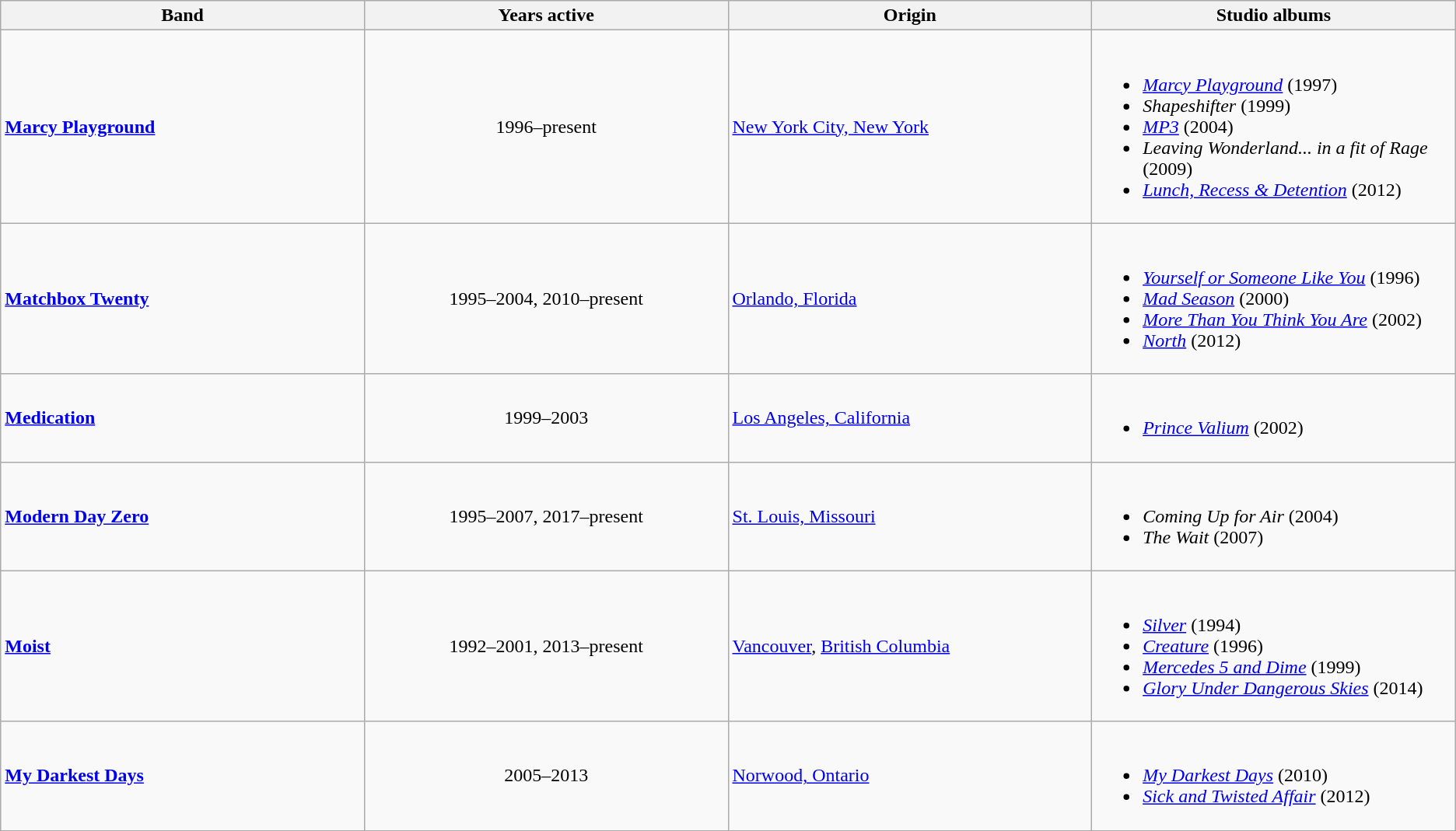<table class="wikitable sortable">
<tr>
<th style="width:15%;">Band</th>
<th style="width:15%;">Years active</th>
<th style="width:15%;">Origin</th>
<th style="width:15%;">Studio albums</th>
</tr>
<tr>
<td><strong><a href='#'>Marcy Playground</a></strong></td>
<td style="text-align:center;">1996–present</td>
<td><a href='#'>New York City, New York</a></td>
<td><br><ul><li><em><a href='#'>Marcy Playground</a></em> (1997)</li><li><em>Shapeshifter</em> (1999)</li><li><em><a href='#'>MP3</a></em> (2004)</li><li><em>Leaving Wonderland... in a fit of Rage</em> (2009)</li><li><em><a href='#'>Lunch, Recess & Detention</a></em> (2012)</li></ul></td>
</tr>
<tr>
<td><strong><a href='#'>Matchbox Twenty</a></strong></td>
<td style="text-align:center;">1995–2004, 2010–present</td>
<td><a href='#'>Orlando, Florida</a></td>
<td><br><ul><li><em><a href='#'>Yourself or Someone Like You</a></em> (1996)</li><li><em><a href='#'>Mad Season</a></em> (2000)</li><li><em><a href='#'>More Than You Think You Are</a></em> (2002)</li><li><em><a href='#'>North</a></em> (2012)</li></ul></td>
</tr>
<tr>
<td><strong><a href='#'>Medication</a></strong></td>
<td style="text-align:center;">1999–2003</td>
<td><a href='#'>Los Angeles, California</a></td>
<td><br><ul><li><em><a href='#'>Prince Valium</a></em> (2002)</li></ul></td>
</tr>
<tr>
<td><strong><a href='#'>Modern Day Zero</a></strong></td>
<td style="text-align:center;">1995–2007, 2017–present</td>
<td><a href='#'>St. Louis, Missouri</a></td>
<td><br><ul><li><em>Coming Up for Air</em> (2004)</li><li><em>The Wait</em> (2007)</li></ul></td>
</tr>
<tr>
<td><strong><a href='#'>Moist</a></strong></td>
<td style="text-align:center;">1992–2001, 2013–present</td>
<td><a href='#'>Vancouver</a>, <a href='#'>British Columbia</a></td>
<td><br><ul><li><em><a href='#'>Silver</a></em> (1994)</li><li><em><a href='#'>Creature</a></em> (1996)</li><li><em><a href='#'>Mercedes 5 and Dime</a></em> (1999)</li><li><em><a href='#'>Glory Under Dangerous Skies</a></em> (2014)</li></ul></td>
</tr>
<tr>
<td><strong><a href='#'>My Darkest Days</a></strong></td>
<td style="text-align:center;">2005–2013</td>
<td><a href='#'>Norwood, Ontario</a></td>
<td><br><ul><li><em><a href='#'>My Darkest Days</a></em> (2010)</li><li><em><a href='#'>Sick and Twisted Affair</a></em> (2012)</li></ul></td>
</tr>
</table>
